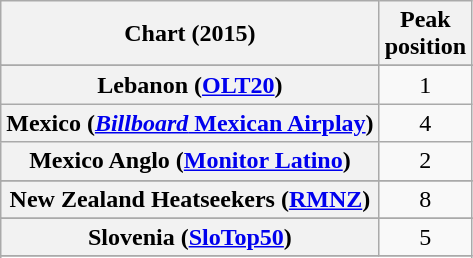<table class="wikitable sortable plainrowheaders" style="text-align:center;">
<tr>
<th scope="col">Chart (2015)</th>
<th scope="col">Peak<br>position</th>
</tr>
<tr>
</tr>
<tr>
</tr>
<tr>
</tr>
<tr>
</tr>
<tr>
</tr>
<tr>
</tr>
<tr>
</tr>
<tr>
</tr>
<tr>
</tr>
<tr>
</tr>
<tr>
</tr>
<tr>
</tr>
<tr>
</tr>
<tr>
</tr>
<tr>
</tr>
<tr>
</tr>
<tr>
<th scope="row">Lebanon (<a href='#'>OLT20</a>)</th>
<td>1</td>
</tr>
<tr>
<th scope="row">Mexico (<a href='#'><em>Billboard</em> Mexican Airplay</a>)</th>
<td>4</td>
</tr>
<tr>
<th scope="row">Mexico Anglo (<a href='#'>Monitor Latino</a>)</th>
<td>2</td>
</tr>
<tr>
</tr>
<tr>
</tr>
<tr>
<th scope="row">New Zealand Heatseekers (<a href='#'>RMNZ</a>)</th>
<td>8</td>
</tr>
<tr>
</tr>
<tr>
</tr>
<tr>
</tr>
<tr>
</tr>
<tr>
</tr>
<tr>
<th scope="row">Slovenia (<a href='#'>SloTop50</a>)</th>
<td>5</td>
</tr>
<tr>
</tr>
<tr>
</tr>
<tr>
</tr>
<tr>
</tr>
<tr>
</tr>
<tr>
</tr>
<tr>
</tr>
<tr>
</tr>
</table>
